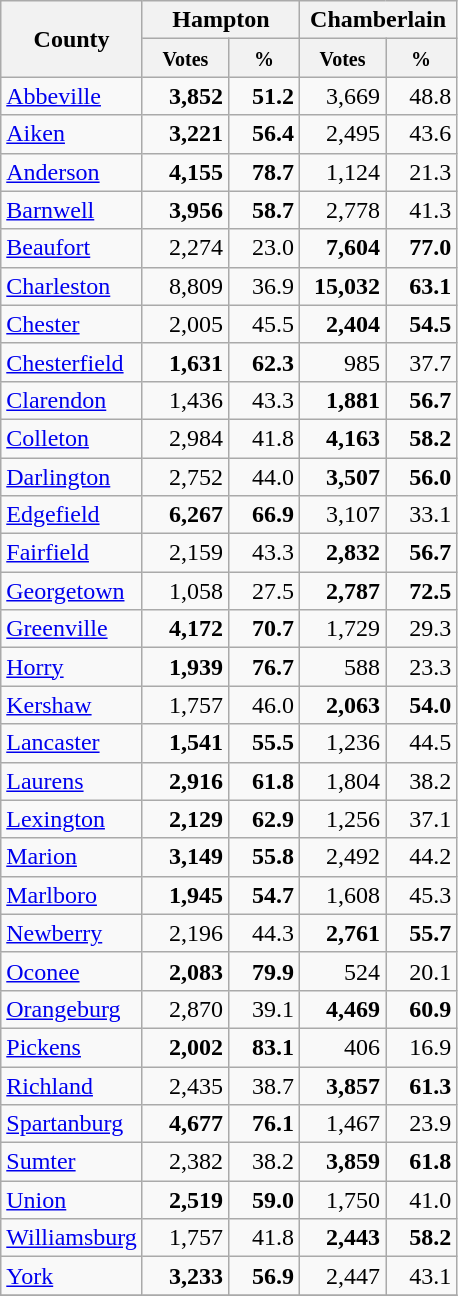<table class="wikitable" style="white-space: nowrap; text-align: right">
<tr>
<th rowspan="2">County</th>
<th colspan="2">Hampton</th>
<th colspan="2">Chamberlain</th>
</tr>
<tr style="text-align: center; background: #eee">
<th style="width: 50px"><small>Votes</small></th>
<th style="width: 40px"><small>%</small></th>
<th style="width: 50px"><small>Votes</small></th>
<th style="width: 40px"><small>%</small></th>
</tr>
<tr>
<td align="left"><a href='#'>Abbeville</a></td>
<td><strong>3,852</strong></td>
<td><strong>51.2</strong></td>
<td>3,669</td>
<td>48.8</td>
</tr>
<tr>
<td align="left"><a href='#'>Aiken</a></td>
<td><strong>3,221</strong></td>
<td><strong>56.4</strong></td>
<td>2,495</td>
<td>43.6</td>
</tr>
<tr>
<td align="left"><a href='#'>Anderson</a></td>
<td><strong>4,155</strong></td>
<td><strong>78.7</strong></td>
<td>1,124</td>
<td>21.3</td>
</tr>
<tr>
<td align="left"><a href='#'>Barnwell</a></td>
<td><strong>3,956</strong></td>
<td><strong>58.7</strong></td>
<td>2,778</td>
<td>41.3</td>
</tr>
<tr>
<td align="left"><a href='#'>Beaufort</a></td>
<td>2,274</td>
<td>23.0</td>
<td><strong>7,604</strong></td>
<td><strong>77.0</strong></td>
</tr>
<tr>
<td align="left"><a href='#'>Charleston</a></td>
<td>8,809</td>
<td>36.9</td>
<td><strong>15,032</strong></td>
<td><strong>63.1</strong></td>
</tr>
<tr>
<td align="left"><a href='#'>Chester</a></td>
<td>2,005</td>
<td>45.5</td>
<td><strong>2,404</strong></td>
<td><strong>54.5</strong></td>
</tr>
<tr>
<td align="left"><a href='#'>Chesterfield</a></td>
<td><strong>1,631</strong></td>
<td><strong>62.3</strong></td>
<td>985</td>
<td>37.7</td>
</tr>
<tr>
<td align="left"><a href='#'>Clarendon</a></td>
<td>1,436</td>
<td>43.3</td>
<td><strong>1,881</strong></td>
<td><strong>56.7</strong></td>
</tr>
<tr>
<td align="left"><a href='#'>Colleton</a></td>
<td>2,984</td>
<td>41.8</td>
<td><strong>4,163</strong></td>
<td><strong>58.2</strong></td>
</tr>
<tr>
<td align="left"><a href='#'>Darlington</a></td>
<td>2,752</td>
<td>44.0</td>
<td><strong>3,507</strong></td>
<td><strong>56.0</strong></td>
</tr>
<tr>
<td align="left"><a href='#'>Edgefield</a></td>
<td><strong>6,267</strong></td>
<td><strong>66.9</strong></td>
<td>3,107</td>
<td>33.1</td>
</tr>
<tr>
<td align="left"><a href='#'>Fairfield</a></td>
<td>2,159</td>
<td>43.3</td>
<td><strong>2,832</strong></td>
<td><strong>56.7</strong></td>
</tr>
<tr>
<td align="left"><a href='#'>Georgetown</a></td>
<td>1,058</td>
<td>27.5</td>
<td><strong>2,787</strong></td>
<td><strong>72.5</strong></td>
</tr>
<tr>
<td align="left"><a href='#'>Greenville</a></td>
<td><strong>4,172</strong></td>
<td><strong>70.7</strong></td>
<td>1,729</td>
<td>29.3</td>
</tr>
<tr>
<td align="left"><a href='#'>Horry</a></td>
<td><strong>1,939</strong></td>
<td><strong>76.7</strong></td>
<td>588</td>
<td>23.3</td>
</tr>
<tr>
<td align="left"><a href='#'>Kershaw</a></td>
<td>1,757</td>
<td>46.0</td>
<td><strong>2,063</strong></td>
<td><strong>54.0</strong></td>
</tr>
<tr>
<td align="left"><a href='#'>Lancaster</a></td>
<td><strong>1,541</strong></td>
<td><strong>55.5</strong></td>
<td>1,236</td>
<td>44.5</td>
</tr>
<tr>
<td align="left"><a href='#'>Laurens</a></td>
<td><strong>2,916</strong></td>
<td><strong>61.8</strong></td>
<td>1,804</td>
<td>38.2</td>
</tr>
<tr>
<td align="left"><a href='#'>Lexington</a></td>
<td><strong>2,129</strong></td>
<td><strong>62.9</strong></td>
<td>1,256</td>
<td>37.1</td>
</tr>
<tr>
<td align="left"><a href='#'>Marion</a></td>
<td><strong>3,149</strong></td>
<td><strong>55.8</strong></td>
<td>2,492</td>
<td>44.2</td>
</tr>
<tr>
<td align="left"><a href='#'>Marlboro</a></td>
<td><strong>1,945</strong></td>
<td><strong>54.7</strong></td>
<td>1,608</td>
<td>45.3</td>
</tr>
<tr>
<td align="left"><a href='#'>Newberry</a></td>
<td>2,196</td>
<td>44.3</td>
<td><strong>2,761</strong></td>
<td><strong>55.7</strong></td>
</tr>
<tr>
<td align="left"><a href='#'>Oconee</a></td>
<td><strong>2,083</strong></td>
<td><strong>79.9</strong></td>
<td>524</td>
<td>20.1</td>
</tr>
<tr>
<td align="left"><a href='#'>Orangeburg</a></td>
<td>2,870</td>
<td>39.1</td>
<td><strong>4,469</strong></td>
<td><strong>60.9</strong></td>
</tr>
<tr>
<td align="left"><a href='#'>Pickens</a></td>
<td><strong>2,002</strong></td>
<td><strong>83.1</strong></td>
<td>406</td>
<td>16.9</td>
</tr>
<tr>
<td align="left"><a href='#'>Richland</a></td>
<td>2,435</td>
<td>38.7</td>
<td><strong>3,857</strong></td>
<td><strong>61.3</strong></td>
</tr>
<tr>
<td align="left"><a href='#'>Spartanburg</a></td>
<td><strong>4,677</strong></td>
<td><strong>76.1</strong></td>
<td>1,467</td>
<td>23.9</td>
</tr>
<tr>
<td align="left"><a href='#'>Sumter</a></td>
<td>2,382</td>
<td>38.2</td>
<td><strong>3,859</strong></td>
<td><strong>61.8</strong></td>
</tr>
<tr>
<td align="left"><a href='#'>Union</a></td>
<td><strong>2,519</strong></td>
<td><strong>59.0</strong></td>
<td>1,750</td>
<td>41.0</td>
</tr>
<tr>
<td align="left"><a href='#'>Williamsburg</a></td>
<td>1,757</td>
<td>41.8</td>
<td><strong>2,443</strong></td>
<td><strong>58.2</strong></td>
</tr>
<tr>
<td align="left"><a href='#'>York</a></td>
<td><strong>3,233</strong></td>
<td><strong>56.9</strong></td>
<td>2,447</td>
<td>43.1</td>
</tr>
<tr>
</tr>
</table>
